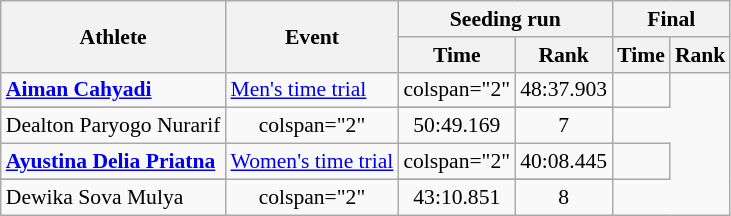<table class=wikitable style="font-size:90%; text-align:center">
<tr>
<th rowspan="2">Athlete</th>
<th rowspan="2">Event</th>
<th colspan=2>Seeding run</th>
<th colspan=2>Final</th>
</tr>
<tr>
<th>Time</th>
<th>Rank</th>
<th>Time</th>
<th>Rank</th>
</tr>
<tr>
<td align=left><strong><a href='#'>Aiman Cahyadi</a></strong></td>
<td align=left rowspan="2"><a href='#'>Men's time trial</a></td>
<td>colspan="2" </td>
<td>48:37.903</td>
<td></td>
</tr>
<tr>
</tr>
<tr>
<td align=left>Dealton Paryogo Nurarif</td>
<td>colspan="2" </td>
<td>50:49.169</td>
<td>7</td>
</tr>
<tr>
<td align=left><strong><a href='#'>Ayustina Delia Priatna</a></strong></td>
<td align=left rowspan="2"><a href='#'>Women's time trial</a></td>
<td>colspan="2" </td>
<td>40:08.445</td>
<td></td>
</tr>
<tr>
</tr>
<tr>
<td align=left>Dewika Sova Mulya</td>
<td>colspan="2" </td>
<td>43:10.851</td>
<td>8</td>
</tr>
</table>
